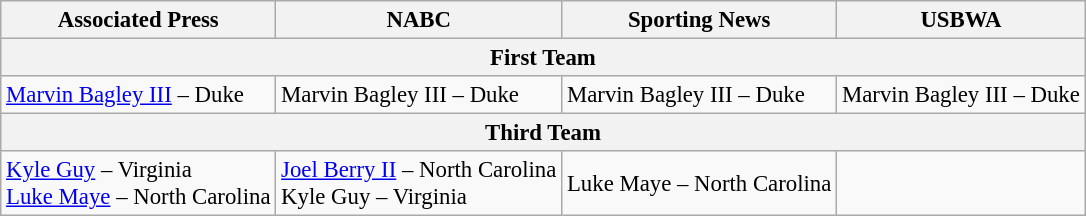<table class="wikitable" style="font-size: 95%">
<tr>
<th>Associated Press</th>
<th>NABC</th>
<th>Sporting News</th>
<th>USBWA</th>
</tr>
<tr>
<th colspan=4>First Team</th>
</tr>
<tr>
<td><a href='#'>Marvin Bagley III</a> – Duke</td>
<td>Marvin Bagley III – Duke</td>
<td>Marvin Bagley III – Duke</td>
<td>Marvin Bagley III – Duke</td>
</tr>
<tr>
<th colspan=4>Third Team</th>
</tr>
<tr>
<td><a href='#'>Kyle Guy</a> – Virginia <br> <a href='#'>Luke Maye</a> – North Carolina</td>
<td><a href='#'>Joel Berry II</a> – North Carolina <br> Kyle Guy – Virginia</td>
<td>Luke Maye – North Carolina</td>
<td></td>
</tr>
</table>
